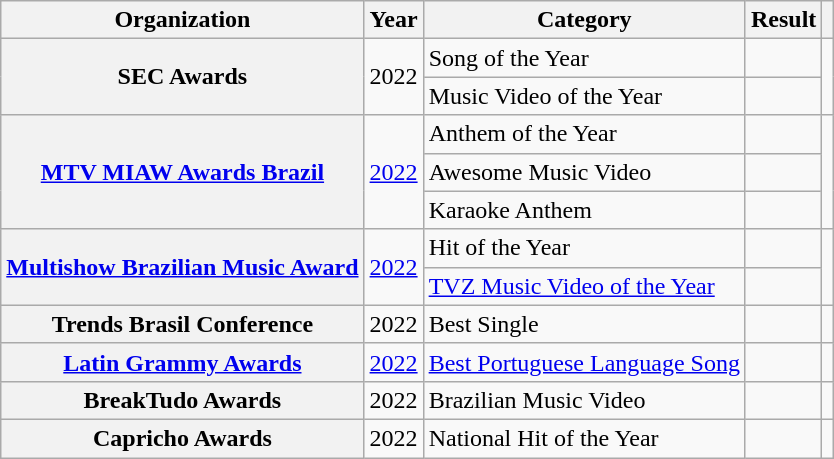<table class="wikitable sortable plainrowheaders" style="border:none; margin:0;">
<tr>
<th scope="col">Organization</th>
<th scope="col">Year</th>
<th scope="col">Category</th>
<th scope="col">Result</th>
<th class="unsortable" scope="col"></th>
</tr>
<tr>
<th scope="row" rowspan="2">SEC Awards</th>
<td rowspan="2">2022</td>
<td>Song of the Year</td>
<td></td>
<td rowspan="2"></td>
</tr>
<tr>
<td>Music Video of the Year</td>
<td></td>
</tr>
<tr>
<th scope="row" rowspan="3"><a href='#'>MTV MIAW Awards Brazil</a></th>
<td rowspan="3"><a href='#'>2022</a></td>
<td>Anthem of the Year</td>
<td></td>
<td rowspan="3"></td>
</tr>
<tr>
<td>Awesome Music Video</td>
<td></td>
</tr>
<tr>
<td>Karaoke Anthem</td>
<td></td>
</tr>
<tr>
<th scope="row" rowspan="2"><a href='#'>Multishow Brazilian Music Award</a></th>
<td rowspan="2"><a href='#'>2022</a></td>
<td>Hit of the Year</td>
<td></td>
<td rowspan="2"></td>
</tr>
<tr>
<td><a href='#'>TVZ Music Video of the Year</a></td>
<td></td>
</tr>
<tr>
<th scope="row">Trends Brasil Conference</th>
<td>2022</td>
<td>Best Single</td>
<td></td>
<td></td>
</tr>
<tr>
<th scope="row"><a href='#'>Latin Grammy Awards</a></th>
<td><a href='#'>2022</a></td>
<td><a href='#'>Best Portuguese Language Song</a></td>
<td></td>
<td></td>
</tr>
<tr>
<th scope="row">BreakTudo Awards</th>
<td>2022</td>
<td>Brazilian Music Video</td>
<td></td>
<td></td>
</tr>
<tr>
<th scope="row">Capricho Awards</th>
<td>2022</td>
<td>National Hit of the Year</td>
<td></td>
<td></td>
</tr>
</table>
